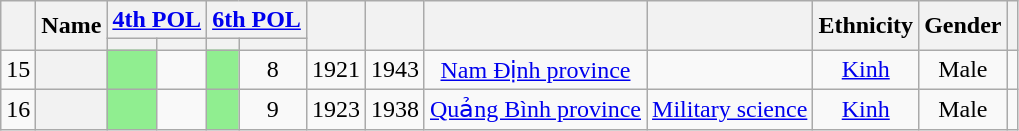<table class="wikitable sortable" style=text-align:center>
<tr>
<th Rowspan="2"></th>
<th Rowspan="2">Name</th>
<th colspan="2" unsortable><a href='#'>4th POL</a></th>
<th colspan="2" unsortable><a href='#'>6th POL</a></th>
<th Rowspan="2"></th>
<th Rowspan="2"></th>
<th Rowspan="2"></th>
<th Rowspan="2"></th>
<th Rowspan="2">Ethnicity</th>
<th Rowspan="2">Gender</th>
<th Rowspan="2"  scope="col" class="unsortable"></th>
</tr>
<tr>
<th></th>
<th></th>
<th></th>
<th></th>
</tr>
<tr>
<td>15</td>
<th align="center" scope="row" style="font-weight:normal;"></th>
<td bgcolor = LightGreen></td>
<td></td>
<td bgcolor = LightGreen></td>
<td>8</td>
<td>1921</td>
<td>1943</td>
<td><a href='#'>Nam Định province</a></td>
<td></td>
<td><a href='#'>Kinh</a></td>
<td>Male</td>
<td></td>
</tr>
<tr>
<td>16</td>
<th align="center" scope="row" style="font-weight:normal;"></th>
<td bgcolor = LightGreen></td>
<td></td>
<td bgcolor = LightGreen></td>
<td>9</td>
<td>1923</td>
<td>1938</td>
<td><a href='#'>Quảng Bình province</a></td>
<td><a href='#'>Military science</a></td>
<td><a href='#'>Kinh</a></td>
<td>Male</td>
<td></td>
</tr>
</table>
